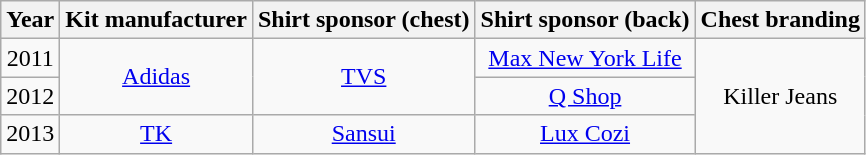<table class="wikitable" style="text-align: center;">
<tr>
<th>Year</th>
<th>Kit manufacturer</th>
<th>Shirt sponsor (chest)</th>
<th>Shirt sponsor (back)</th>
<th>Chest branding</th>
</tr>
<tr>
<td>2011</td>
<td rowspan=2><a href='#'>Adidas</a></td>
<td rowspan=2><a href='#'>TVS</a></td>
<td><a href='#'>Max New York Life</a></td>
<td rowspan=3>Killer Jeans</td>
</tr>
<tr>
<td>2012</td>
<td><a href='#'>Q Shop</a></td>
</tr>
<tr>
<td>2013</td>
<td><a href='#'>TK</a></td>
<td><a href='#'>Sansui</a></td>
<td><a href='#'>Lux Cozi</a></td>
</tr>
</table>
